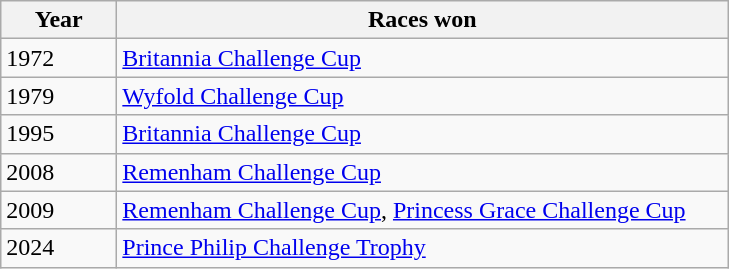<table class="wikitable">
<tr>
<th width=70>Year</th>
<th width=400>Races won</th>
</tr>
<tr>
<td>1972</td>
<td><a href='#'>Britannia Challenge Cup</a></td>
</tr>
<tr>
<td>1979</td>
<td><a href='#'>Wyfold Challenge Cup</a></td>
</tr>
<tr>
<td>1995</td>
<td><a href='#'>Britannia Challenge Cup</a></td>
</tr>
<tr>
<td>2008</td>
<td><a href='#'>Remenham Challenge Cup</a></td>
</tr>
<tr>
<td>2009</td>
<td><a href='#'>Remenham Challenge Cup</a>, <a href='#'>Princess Grace Challenge Cup</a></td>
</tr>
<tr>
<td>2024</td>
<td><a href='#'>Prince Philip Challenge Trophy</a></td>
</tr>
</table>
